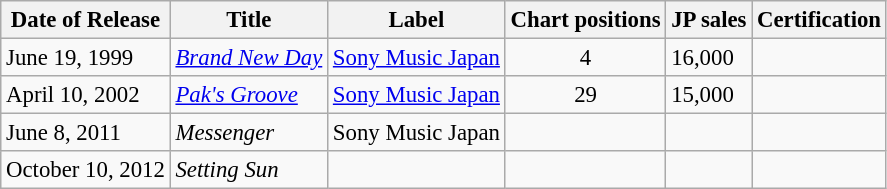<table class="wikitable" style="font-size: 95%;">
<tr>
<th>Date of Release</th>
<th>Title</th>
<th>Label</th>
<th>Chart positions</th>
<th>JP sales</th>
<th>Certification</th>
</tr>
<tr>
<td>June 19, 1999</td>
<td><em><a href='#'>Brand New Day</a></em></td>
<td><a href='#'>Sony Music Japan</a></td>
<td align="center">4</td>
<td>16,000</td>
<td></td>
</tr>
<tr>
<td>April 10, 2002</td>
<td><em><a href='#'>Pak's Groove</a></em></td>
<td><a href='#'>Sony Music Japan</a></td>
<td align="center">29</td>
<td>15,000</td>
<td></td>
</tr>
<tr>
<td>June 8, 2011</td>
<td><em>Messenger</em></td>
<td>Sony Music Japan</td>
<td></td>
<td></td>
<td></td>
</tr>
<tr>
<td>October 10, 2012</td>
<td><em>Setting Sun</em></td>
<td></td>
<td></td>
<td></td>
<td></td>
</tr>
</table>
